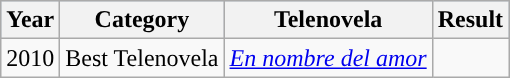<table class="wikitable">
<tr style="background:#b0c4de;">
<th>Year</th>
<th>Category</th>
<th>Telenovela</th>
<th>Result</th>
</tr>
<tr>
<td>2010</td>
<td>Best Telenovela</td>
<td><em><a href='#'>En nombre del amor</a></em></td>
<td></td>
</tr>
</table>
